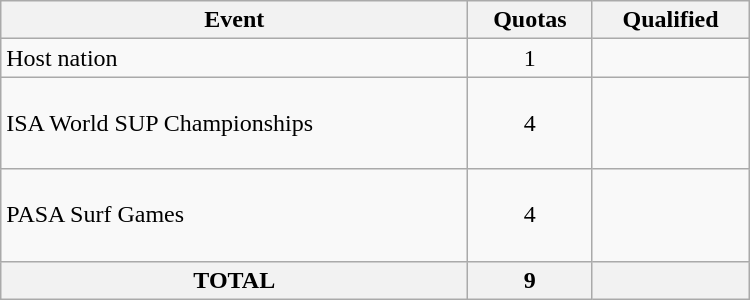<table class="wikitable" width=500>
<tr>
<th>Event</th>
<th>Quotas</th>
<th>Qualified</th>
</tr>
<tr>
<td>Host nation</td>
<td align="center">1</td>
<td></td>
</tr>
<tr>
<td>ISA World SUP Championships </td>
<td align="center">4</td>
<td><br><br><br></td>
</tr>
<tr>
<td>PASA Surf Games </td>
<td align="center">4</td>
<td><br><br><br></td>
</tr>
<tr>
<th>TOTAL</th>
<th>9</th>
<th></th>
</tr>
</table>
